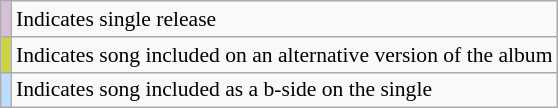<table class="wikitable sortable plainrowheaders" style="font-size:90%;">
<tr>
<td style="background:thistle;"> </td>
<td>Indicates single release</td>
</tr>
<tr>
<td style="background:#ced343;"> </td>
<td>Indicates song included on an alternative version of the album</td>
</tr>
<tr>
<td style="background:#bdf;"> </td>
<td>Indicates song included as a b-side on the single</td>
</tr>
</table>
